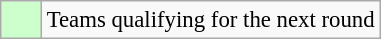<table class="wikitable" style="font-size: 95%">
<tr>
<td bgcolor="#CCFFCC" width="20"> </td>
<td>Teams qualifying for the next round</td>
</tr>
</table>
